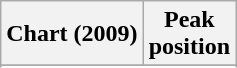<table class="wikitable sortable plainrowheaders">
<tr>
<th>Chart (2009)</th>
<th>Peak <br> position</th>
</tr>
<tr>
</tr>
<tr>
</tr>
<tr>
</tr>
<tr>
</tr>
<tr>
</tr>
<tr>
</tr>
</table>
